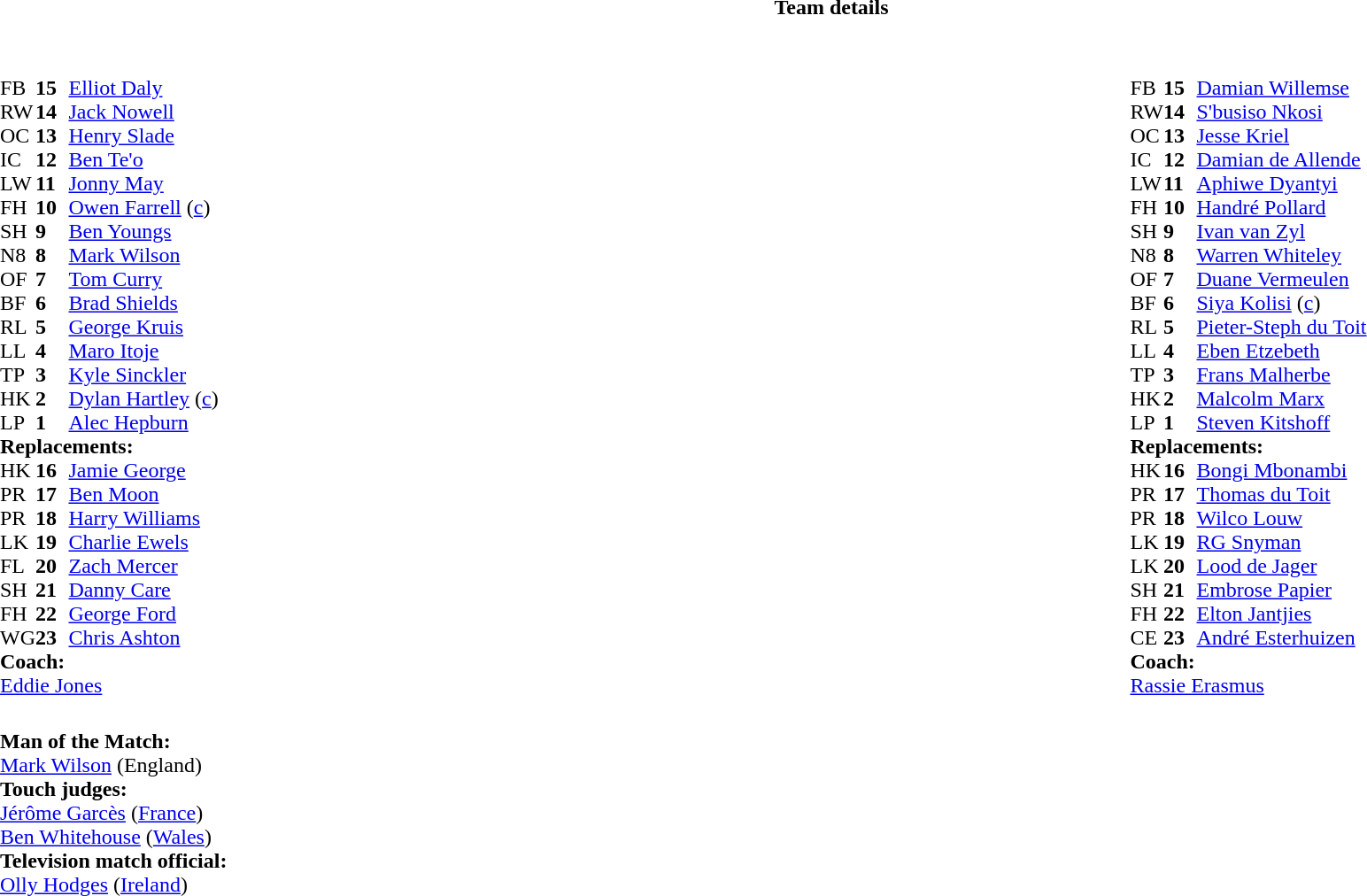<table border="0" style="width:100%" class="collapsible collapsed">
<tr>
<th>Team details</th>
</tr>
<tr>
<td><br><table style="width:100%">
<tr>
<td style="vertical-align:top;width:50%"><br><table cellspacing="0" cellpadding="0">
<tr>
<th width="25"></th>
<th width="25"></th>
</tr>
<tr>
<td>FB</td>
<td><strong>15</strong></td>
<td><a href='#'>Elliot Daly</a></td>
</tr>
<tr>
<td>RW</td>
<td><strong>14</strong></td>
<td><a href='#'>Jack Nowell</a></td>
<td></td>
<td></td>
</tr>
<tr>
<td>OC</td>
<td><strong>13</strong></td>
<td><a href='#'>Henry Slade</a></td>
</tr>
<tr>
<td>IC</td>
<td><strong>12</strong></td>
<td><a href='#'>Ben Te'o</a></td>
<td></td>
<td></td>
</tr>
<tr>
<td>LW</td>
<td><strong>11</strong></td>
<td><a href='#'>Jonny May</a></td>
</tr>
<tr>
<td>FH</td>
<td><strong>10</strong></td>
<td><a href='#'>Owen Farrell</a> (<a href='#'>c</a>)</td>
</tr>
<tr>
<td>SH</td>
<td><strong>9</strong></td>
<td><a href='#'>Ben Youngs</a></td>
<td></td>
<td></td>
</tr>
<tr>
<td>N8</td>
<td><strong>8</strong></td>
<td><a href='#'>Mark Wilson</a></td>
</tr>
<tr>
<td>OF</td>
<td><strong>7</strong></td>
<td><a href='#'>Tom Curry</a></td>
<td></td>
<td></td>
</tr>
<tr>
<td>BF</td>
<td><strong>6</strong></td>
<td><a href='#'>Brad Shields</a></td>
<td></td>
<td></td>
</tr>
<tr>
<td>RL</td>
<td><strong>5</strong></td>
<td><a href='#'>George Kruis</a></td>
</tr>
<tr>
<td>LL</td>
<td><strong>4</strong></td>
<td><a href='#'>Maro Itoje</a></td>
<td></td>
</tr>
<tr>
<td>TP</td>
<td><strong>3</strong></td>
<td><a href='#'>Kyle Sinckler</a></td>
<td></td>
<td></td>
</tr>
<tr>
<td>HK</td>
<td><strong>2</strong></td>
<td><a href='#'>Dylan Hartley</a> (<a href='#'>c</a>)</td>
<td></td>
<td></td>
</tr>
<tr>
<td>LP</td>
<td><strong>1</strong></td>
<td><a href='#'>Alec Hepburn</a></td>
<td></td>
<td></td>
</tr>
<tr>
<td colspan="3"><strong>Replacements:</strong></td>
</tr>
<tr>
<td>HK</td>
<td><strong>16</strong></td>
<td><a href='#'>Jamie George</a></td>
<td></td>
<td></td>
</tr>
<tr>
<td>PR</td>
<td><strong>17</strong></td>
<td><a href='#'>Ben Moon</a></td>
<td></td>
<td></td>
</tr>
<tr>
<td>PR</td>
<td><strong>18</strong></td>
<td><a href='#'>Harry Williams</a></td>
<td></td>
<td></td>
</tr>
<tr>
<td>LK</td>
<td><strong>19</strong></td>
<td><a href='#'>Charlie Ewels</a></td>
<td></td>
<td></td>
</tr>
<tr>
<td>FL</td>
<td><strong>20</strong></td>
<td><a href='#'>Zach Mercer</a></td>
<td></td>
<td></td>
</tr>
<tr>
<td>SH</td>
<td><strong>21</strong></td>
<td><a href='#'>Danny Care</a></td>
<td></td>
<td></td>
</tr>
<tr>
<td>FH</td>
<td><strong>22</strong></td>
<td><a href='#'>George Ford</a></td>
<td></td>
<td></td>
</tr>
<tr>
<td>WG</td>
<td><strong>23</strong></td>
<td><a href='#'>Chris Ashton</a></td>
<td></td>
<td></td>
</tr>
<tr>
<td colspan="3"><strong>Coach:</strong></td>
</tr>
<tr>
<td colspan="4"> <a href='#'>Eddie Jones</a></td>
</tr>
</table>
</td>
<td style="vertical-align:top;width:50%"><br><table cellspacing="0" cellpadding="0" style="margin:auto">
<tr>
<th width="25"></th>
<th width="25"></th>
</tr>
<tr>
<td>FB</td>
<td><strong>15</strong></td>
<td><a href='#'>Damian Willemse</a></td>
<td></td>
<td></td>
</tr>
<tr>
<td>RW</td>
<td><strong>14</strong></td>
<td><a href='#'>S'busiso Nkosi</a></td>
<td></td>
<td></td>
</tr>
<tr>
<td>OC</td>
<td><strong>13</strong></td>
<td><a href='#'>Jesse Kriel</a></td>
</tr>
<tr>
<td>IC</td>
<td><strong>12</strong></td>
<td><a href='#'>Damian de Allende</a></td>
</tr>
<tr>
<td>LW</td>
<td><strong>11</strong></td>
<td><a href='#'>Aphiwe Dyantyi</a></td>
</tr>
<tr>
<td>FH</td>
<td><strong>10</strong></td>
<td><a href='#'>Handré Pollard</a></td>
</tr>
<tr>
<td>SH</td>
<td><strong>9</strong></td>
<td><a href='#'>Ivan van Zyl</a></td>
<td></td>
<td></td>
</tr>
<tr>
<td>N8</td>
<td><strong>8</strong></td>
<td><a href='#'>Warren Whiteley</a></td>
</tr>
<tr>
<td>OF</td>
<td><strong>7</strong></td>
<td><a href='#'>Duane Vermeulen</a></td>
</tr>
<tr>
<td>BF</td>
<td><strong>6</strong></td>
<td><a href='#'>Siya Kolisi</a> (<a href='#'>c</a>)</td>
<td></td>
<td></td>
</tr>
<tr>
<td>RL</td>
<td><strong>5</strong></td>
<td><a href='#'>Pieter-Steph du Toit</a></td>
</tr>
<tr>
<td>LL</td>
<td><strong>4</strong></td>
<td><a href='#'>Eben Etzebeth</a></td>
<td></td>
<td></td>
</tr>
<tr>
<td>TP</td>
<td><strong>3</strong></td>
<td><a href='#'>Frans Malherbe</a></td>
<td></td>
<td></td>
</tr>
<tr>
<td>HK</td>
<td><strong>2</strong></td>
<td><a href='#'>Malcolm Marx</a></td>
<td></td>
<td></td>
</tr>
<tr>
<td>LP</td>
<td><strong>1</strong></td>
<td><a href='#'>Steven Kitshoff</a></td>
<td></td>
<td></td>
</tr>
<tr>
<td colspan="3"><strong>Replacements:</strong></td>
</tr>
<tr>
<td>HK</td>
<td><strong>16</strong></td>
<td><a href='#'>Bongi Mbonambi</a></td>
<td></td>
<td></td>
</tr>
<tr>
<td>PR</td>
<td><strong>17</strong></td>
<td><a href='#'>Thomas du Toit</a></td>
<td></td>
<td></td>
</tr>
<tr>
<td>PR</td>
<td><strong>18</strong></td>
<td><a href='#'>Wilco Louw</a></td>
<td></td>
<td></td>
</tr>
<tr>
<td>LK</td>
<td><strong>19</strong></td>
<td><a href='#'>RG Snyman</a></td>
<td></td>
<td></td>
</tr>
<tr>
<td>LK</td>
<td><strong>20</strong></td>
<td><a href='#'>Lood de Jager</a></td>
<td></td>
<td></td>
</tr>
<tr>
<td>SH</td>
<td><strong>21</strong></td>
<td><a href='#'>Embrose Papier</a></td>
<td></td>
<td></td>
</tr>
<tr>
<td>FH</td>
<td><strong>22</strong></td>
<td><a href='#'>Elton Jantjies</a></td>
<td></td>
<td></td>
</tr>
<tr>
<td>CE</td>
<td><strong>23</strong></td>
<td><a href='#'>André Esterhuizen</a></td>
<td></td>
<td></td>
</tr>
<tr>
<td colspan="3"><strong>Coach:</strong></td>
</tr>
<tr>
<td colspan="4"> <a href='#'>Rassie Erasmus</a></td>
</tr>
</table>
</td>
</tr>
</table>
<table style="width:100%">
<tr>
<td><br><strong>Man of the Match:</strong>
<br><a href='#'>Mark Wilson</a> (England)<br><strong>Touch judges:</strong>
<br><a href='#'>Jérôme Garcès</a> (<a href='#'>France</a>)
<br><a href='#'>Ben Whitehouse</a> (<a href='#'>Wales</a>)
<br><strong>Television match official:</strong>
<br><a href='#'>Olly Hodges</a> (<a href='#'>Ireland</a>)</td>
</tr>
</table>
</td>
</tr>
</table>
